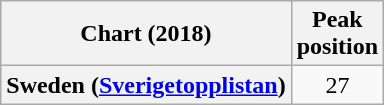<table class="wikitable plainrowheaders" style="text-align:center">
<tr>
<th>Chart (2018)</th>
<th>Peak<br>position</th>
</tr>
<tr>
<th scope="row">Sweden (<a href='#'>Sverigetopplistan</a>)</th>
<td>27</td>
</tr>
</table>
